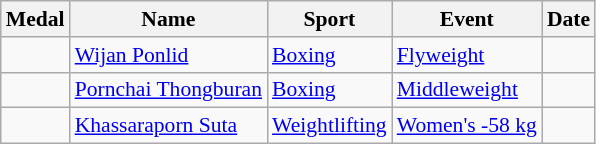<table class="wikitable sortable" style="font-size:90%">
<tr>
<th>Medal</th>
<th>Name</th>
<th>Sport</th>
<th>Event</th>
<th>Date</th>
</tr>
<tr>
<td></td>
<td><a href='#'>Wijan Ponlid</a></td>
<td><a href='#'>Boxing</a></td>
<td><a href='#'>Flyweight</a></td>
<td></td>
</tr>
<tr>
<td></td>
<td><a href='#'>Pornchai Thongburan</a></td>
<td><a href='#'>Boxing</a></td>
<td><a href='#'>Middleweight</a></td>
<td></td>
</tr>
<tr>
<td></td>
<td><a href='#'>Khassaraporn Suta</a></td>
<td><a href='#'>Weightlifting</a></td>
<td><a href='#'>Women's -58 kg</a></td>
<td></td>
</tr>
</table>
